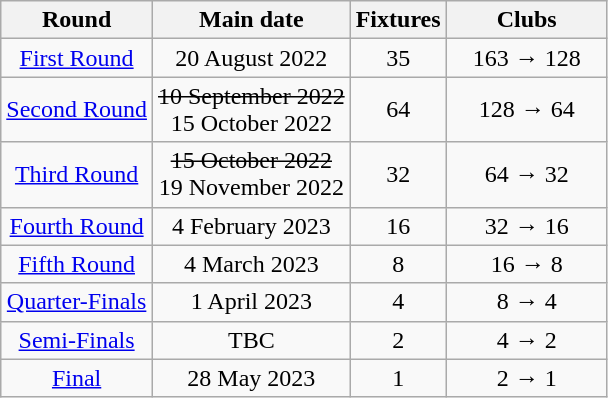<table class="wikitable" style="text-align:center">
<tr>
<th>Round</th>
<th>Main date</th>
<th>Fixtures</th>
<th style="width:100px">Clubs</th>
</tr>
<tr>
<td><a href='#'>First Round</a></td>
<td>20 August 2022</td>
<td>35</td>
<td>163 → 128</td>
</tr>
<tr>
<td><a href='#'>Second Round</a></td>
<td><s>10 September 2022</s><br>15 October 2022</td>
<td>64</td>
<td>128 → 64</td>
</tr>
<tr>
<td><a href='#'>Third Round</a></td>
<td><s>15 October 2022</s><br>19 November 2022</td>
<td>32</td>
<td>64 → 32</td>
</tr>
<tr>
<td><a href='#'>Fourth Round</a></td>
<td>4 February 2023</td>
<td>16</td>
<td>32 → 16</td>
</tr>
<tr>
<td><a href='#'>Fifth Round</a></td>
<td>4 March 2023</td>
<td>8</td>
<td>16 → 8</td>
</tr>
<tr>
<td><a href='#'>Quarter-Finals</a></td>
<td>1 April 2023</td>
<td>4</td>
<td>8 → 4</td>
</tr>
<tr>
<td><a href='#'>Semi-Finals</a></td>
<td>TBC</td>
<td>2</td>
<td>4 → 2</td>
</tr>
<tr>
<td><a href='#'>Final</a></td>
<td>28 May 2023</td>
<td>1</td>
<td>2 → 1</td>
</tr>
</table>
